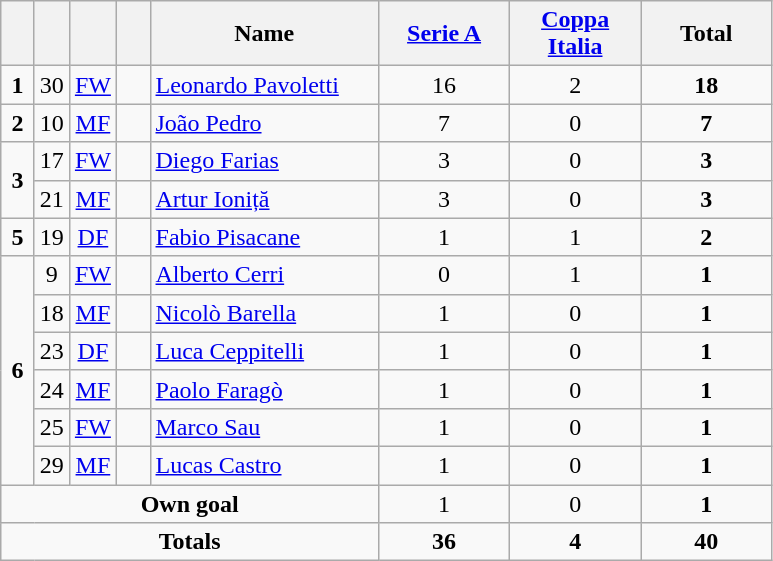<table class="wikitable" style="text-align:center">
<tr>
<th width=15></th>
<th width=15></th>
<th width=15></th>
<th width=15></th>
<th width=145>Name</th>
<th width=80><strong><a href='#'>Serie A</a></strong></th>
<th width=80><strong><a href='#'>Coppa Italia</a></strong></th>
<th width=80>Total</th>
</tr>
<tr>
<td><strong>1</strong></td>
<td>30</td>
<td><a href='#'>FW</a></td>
<td></td>
<td align=left><a href='#'>Leonardo Pavoletti</a></td>
<td>16</td>
<td>2</td>
<td><strong>18</strong></td>
</tr>
<tr>
<td><strong>2</strong></td>
<td>10</td>
<td><a href='#'>MF</a></td>
<td></td>
<td align=left><a href='#'>João Pedro</a></td>
<td>7</td>
<td>0</td>
<td><strong>7</strong></td>
</tr>
<tr>
<td rowspan=2><strong>3</strong></td>
<td>17</td>
<td><a href='#'>FW</a></td>
<td></td>
<td align=left><a href='#'>Diego Farias</a></td>
<td>3</td>
<td>0</td>
<td><strong>3</strong></td>
</tr>
<tr>
<td>21</td>
<td><a href='#'>MF</a></td>
<td></td>
<td align=left><a href='#'>Artur Ioniță</a></td>
<td>3</td>
<td>0</td>
<td><strong>3</strong></td>
</tr>
<tr>
<td><strong>5</strong></td>
<td>19</td>
<td><a href='#'>DF</a></td>
<td></td>
<td align=left><a href='#'>Fabio Pisacane</a></td>
<td>1</td>
<td>1</td>
<td><strong>2</strong></td>
</tr>
<tr>
<td rowspan=6><strong>6</strong></td>
<td>9</td>
<td><a href='#'>FW</a></td>
<td></td>
<td align=left><a href='#'>Alberto Cerri</a></td>
<td>0</td>
<td>1</td>
<td><strong>1</strong></td>
</tr>
<tr>
<td>18</td>
<td><a href='#'>MF</a></td>
<td></td>
<td align=left><a href='#'>Nicolò Barella</a></td>
<td>1</td>
<td>0</td>
<td><strong>1</strong></td>
</tr>
<tr>
<td>23</td>
<td><a href='#'>DF</a></td>
<td></td>
<td align=left><a href='#'>Luca Ceppitelli</a></td>
<td>1</td>
<td>0</td>
<td><strong>1</strong></td>
</tr>
<tr>
<td>24</td>
<td><a href='#'>MF</a></td>
<td></td>
<td align=left><a href='#'>Paolo Faragò</a></td>
<td>1</td>
<td>0</td>
<td><strong>1</strong></td>
</tr>
<tr>
<td>25</td>
<td><a href='#'>FW</a></td>
<td></td>
<td align=left><a href='#'>Marco Sau</a></td>
<td>1</td>
<td>0</td>
<td><strong>1</strong></td>
</tr>
<tr>
<td>29</td>
<td><a href='#'>MF</a></td>
<td></td>
<td align=left><a href='#'>Lucas Castro</a></td>
<td>1</td>
<td>0</td>
<td><strong>1</strong></td>
</tr>
<tr>
<td colspan=5><strong>Own goal</strong></td>
<td>1</td>
<td>0</td>
<td><strong>1</strong></td>
</tr>
<tr>
<td colspan=5><strong>Totals</strong></td>
<td><strong>36</strong></td>
<td><strong>4</strong></td>
<td><strong>40</strong></td>
</tr>
</table>
